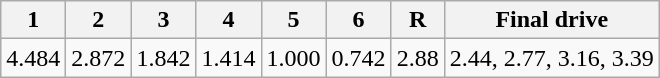<table class=wikitable>
<tr>
<th>1</th>
<th>2</th>
<th>3</th>
<th>4</th>
<th>5</th>
<th>6</th>
<th>R</th>
<th>Final drive</th>
</tr>
<tr>
<td>4.484</td>
<td>2.872</td>
<td>1.842</td>
<td>1.414</td>
<td>1.000</td>
<td>0.742</td>
<td>2.88</td>
<td>2.44, 2.77, 3.16, 3.39</td>
</tr>
</table>
